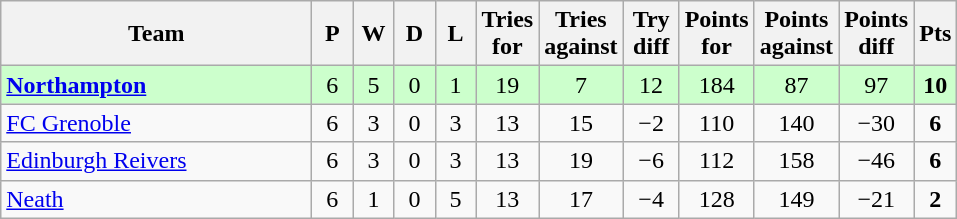<table class="wikitable" style="text-align: center;">
<tr>
<th width="200">Team</th>
<th width="20">P</th>
<th width="20">W</th>
<th width="20">D</th>
<th width="20">L</th>
<th width="20">Tries for</th>
<th width="20">Tries against</th>
<th width="30">Try diff</th>
<th width="20">Points for</th>
<th width="20">Points against</th>
<th width="25">Points diff</th>
<th width="20">Pts</th>
</tr>
<tr bgcolor="#ccffcc">
<td align="left"> <strong><a href='#'>Northampton</a></strong></td>
<td>6</td>
<td>5</td>
<td>0</td>
<td>1</td>
<td>19</td>
<td>7</td>
<td>12</td>
<td>184</td>
<td>87</td>
<td>97</td>
<td><strong>10</strong></td>
</tr>
<tr>
<td align="left"> <a href='#'>FC Grenoble</a></td>
<td>6</td>
<td>3</td>
<td>0</td>
<td>3</td>
<td>13</td>
<td>15</td>
<td>−2</td>
<td>110</td>
<td>140</td>
<td>−30</td>
<td><strong>6</strong></td>
</tr>
<tr>
<td align="left"> <a href='#'>Edinburgh Reivers</a></td>
<td>6</td>
<td>3</td>
<td>0</td>
<td>3</td>
<td>13</td>
<td>19</td>
<td>−6</td>
<td>112</td>
<td>158</td>
<td>−46</td>
<td><strong>6</strong></td>
</tr>
<tr>
<td align="left"> <a href='#'>Neath</a></td>
<td>6</td>
<td>1</td>
<td>0</td>
<td>5</td>
<td>13</td>
<td>17</td>
<td>−4</td>
<td>128</td>
<td>149</td>
<td>−21</td>
<td><strong>2</strong></td>
</tr>
</table>
